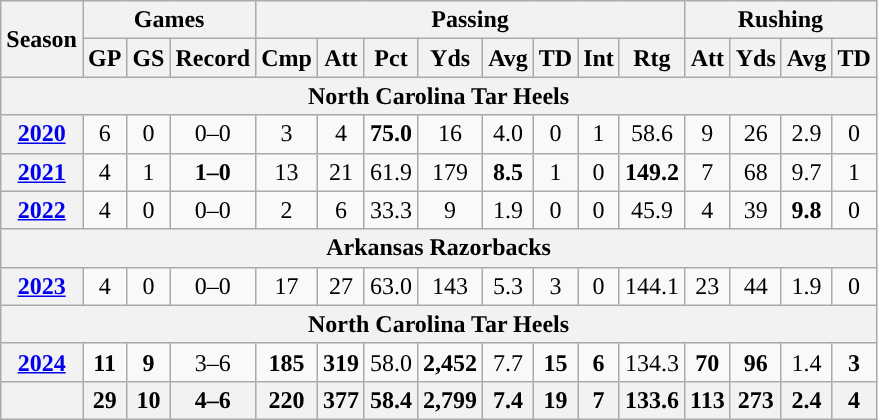<table class="wikitable" style="text-align:center;">
<tr>
<th rowspan="2">Season</th>
<th colspan="3">Games</th>
<th colspan="8">Passing</th>
<th colspan="5">Rushing</th>
</tr>
<tr>
<th>GP</th>
<th>GS</th>
<th>Record</th>
<th>Cmp</th>
<th>Att</th>
<th>Pct</th>
<th>Yds</th>
<th>Avg</th>
<th>TD</th>
<th>Int</th>
<th>Rtg</th>
<th>Att</th>
<th>Yds</th>
<th>Avg</th>
<th>TD</th>
</tr>
<tr>
<th colspan="16">North Carolina Tar Heels</th>
</tr>
<tr>
<th><a href='#'>2020</a></th>
<td>6</td>
<td>0</td>
<td>0–0</td>
<td>3</td>
<td>4</td>
<td><strong>75.0</strong></td>
<td>16</td>
<td>4.0</td>
<td>0</td>
<td>1</td>
<td>58.6</td>
<td>9</td>
<td>26</td>
<td>2.9</td>
<td>0</td>
</tr>
<tr>
<th><a href='#'>2021</a></th>
<td>4</td>
<td>1</td>
<td><strong>1–0</strong></td>
<td>13</td>
<td>21</td>
<td>61.9</td>
<td>179</td>
<td><strong>8.5</strong></td>
<td>1</td>
<td>0</td>
<td><strong>149.2</strong></td>
<td>7</td>
<td>68</td>
<td>9.7</td>
<td>1</td>
</tr>
<tr>
<th><a href='#'>2022</a></th>
<td>4</td>
<td>0</td>
<td>0–0</td>
<td>2</td>
<td>6</td>
<td>33.3</td>
<td>9</td>
<td>1.9</td>
<td>0</td>
<td>0</td>
<td>45.9</td>
<td>4</td>
<td>39</td>
<td><strong>9.8</strong></td>
<td>0</td>
</tr>
<tr>
<th colspan="16">Arkansas Razorbacks</th>
</tr>
<tr>
<th><a href='#'>2023</a></th>
<td>4</td>
<td>0</td>
<td>0–0</td>
<td>17</td>
<td>27</td>
<td>63.0</td>
<td>143</td>
<td>5.3</td>
<td>3</td>
<td>0</td>
<td>144.1</td>
<td>23</td>
<td>44</td>
<td>1.9</td>
<td>0</td>
</tr>
<tr>
<th colspan="16">North Carolina Tar Heels</th>
</tr>
<tr>
<th><a href='#'>2024</a></th>
<td><strong>11</strong></td>
<td><strong>9</strong></td>
<td>3–6</td>
<td><strong>185</strong></td>
<td><strong>319</strong></td>
<td>58.0</td>
<td><strong>2,452</strong></td>
<td>7.7</td>
<td><strong>15</strong></td>
<td><strong>6</strong></td>
<td>134.3</td>
<td><strong>70</strong></td>
<td><strong>96</strong></td>
<td>1.4</td>
<td><strong>3</strong></td>
</tr>
<tr>
<th></th>
<th>29</th>
<th>10</th>
<th>4–6</th>
<th>220</th>
<th>377</th>
<th>58.4</th>
<th>2,799</th>
<th>7.4</th>
<th>19</th>
<th>7</th>
<th>133.6</th>
<th>113</th>
<th>273</th>
<th>2.4</th>
<th>4</th>
</tr>
</table>
